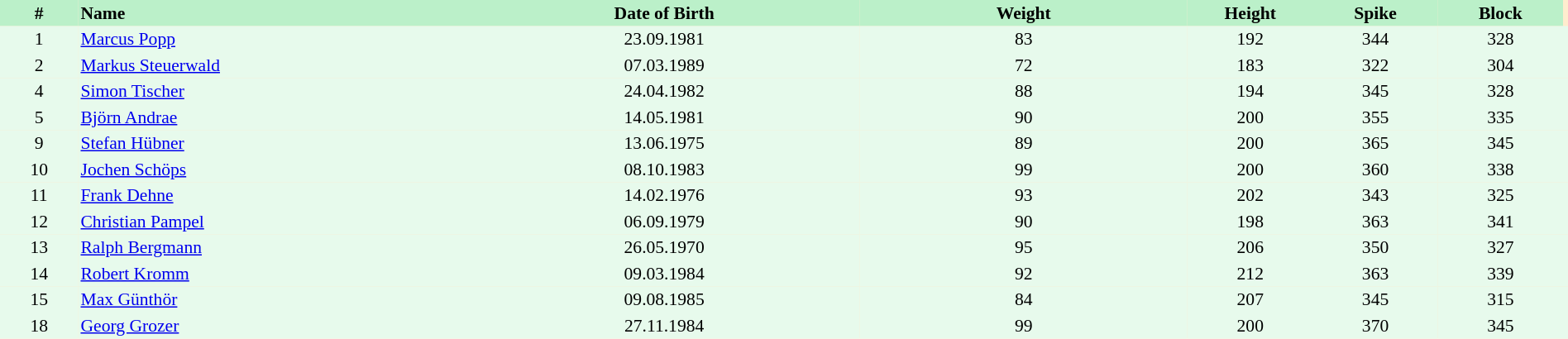<table border=0 cellpadding=2 cellspacing=0  |- bgcolor=#FFECCE style="text-align:center; font-size:90%;" width=100%>
<tr bgcolor=#BBF0C9>
<th width=5%>#</th>
<th width=25% align=left>Name</th>
<th width=25%>Date of Birth</th>
<th width=21%>Weight</th>
<th width=8%>Height</th>
<th width=8%>Spike</th>
<th width=8%>Block</th>
</tr>
<tr bgcolor=#E7FAEC>
<td>1</td>
<td align=left><a href='#'>Marcus Popp</a></td>
<td>23.09.1981</td>
<td>83</td>
<td>192</td>
<td>344</td>
<td>328</td>
<td></td>
</tr>
<tr bgcolor=#E7FAEC>
<td>2</td>
<td align=left><a href='#'>Markus Steuerwald</a></td>
<td>07.03.1989</td>
<td>72</td>
<td>183</td>
<td>322</td>
<td>304</td>
<td></td>
</tr>
<tr bgcolor=#E7FAEC>
<td>4</td>
<td align=left><a href='#'>Simon Tischer</a></td>
<td>24.04.1982</td>
<td>88</td>
<td>194</td>
<td>345</td>
<td>328</td>
<td></td>
</tr>
<tr bgcolor=#E7FAEC>
<td>5</td>
<td align=left><a href='#'>Björn Andrae</a></td>
<td>14.05.1981</td>
<td>90</td>
<td>200</td>
<td>355</td>
<td>335</td>
<td></td>
</tr>
<tr bgcolor=#E7FAEC>
<td>9</td>
<td align=left><a href='#'>Stefan Hübner</a></td>
<td>13.06.1975</td>
<td>89</td>
<td>200</td>
<td>365</td>
<td>345</td>
<td></td>
</tr>
<tr bgcolor=#E7FAEC>
<td>10</td>
<td align=left><a href='#'>Jochen Schöps</a></td>
<td>08.10.1983</td>
<td>99</td>
<td>200</td>
<td>360</td>
<td>338</td>
<td></td>
</tr>
<tr bgcolor=#E7FAEC>
<td>11</td>
<td align=left><a href='#'>Frank Dehne</a></td>
<td>14.02.1976</td>
<td>93</td>
<td>202</td>
<td>343</td>
<td>325</td>
<td></td>
</tr>
<tr bgcolor=#E7FAEC>
<td>12</td>
<td align=left><a href='#'>Christian Pampel</a></td>
<td>06.09.1979</td>
<td>90</td>
<td>198</td>
<td>363</td>
<td>341</td>
<td></td>
</tr>
<tr bgcolor=#E7FAEC>
<td>13</td>
<td align=left><a href='#'>Ralph Bergmann</a></td>
<td>26.05.1970</td>
<td>95</td>
<td>206</td>
<td>350</td>
<td>327</td>
<td></td>
</tr>
<tr bgcolor=#E7FAEC>
<td>14</td>
<td align=left><a href='#'>Robert Kromm</a></td>
<td>09.03.1984</td>
<td>92</td>
<td>212</td>
<td>363</td>
<td>339</td>
<td></td>
</tr>
<tr bgcolor=#E7FAEC>
<td>15</td>
<td align=left><a href='#'>Max Günthör</a></td>
<td>09.08.1985</td>
<td>84</td>
<td>207</td>
<td>345</td>
<td>315</td>
<td></td>
</tr>
<tr bgcolor=#E7FAEC>
<td>18</td>
<td align=left><a href='#'>Georg Grozer</a></td>
<td>27.11.1984</td>
<td>99</td>
<td>200</td>
<td>370</td>
<td>345</td>
<td></td>
</tr>
</table>
